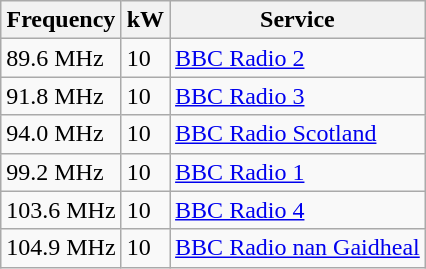<table class="wikitable sortable">
<tr>
<th>Frequency</th>
<th>kW</th>
<th>Service</th>
</tr>
<tr>
<td>89.6 MHz</td>
<td>10</td>
<td><a href='#'>BBC Radio 2</a></td>
</tr>
<tr>
<td>91.8 MHz</td>
<td>10</td>
<td><a href='#'>BBC Radio 3</a></td>
</tr>
<tr>
<td>94.0 MHz</td>
<td>10</td>
<td><a href='#'>BBC Radio Scotland</a></td>
</tr>
<tr>
<td>99.2 MHz</td>
<td>10</td>
<td><a href='#'>BBC Radio 1</a></td>
</tr>
<tr>
<td>103.6 MHz</td>
<td>10</td>
<td><a href='#'>BBC Radio 4</a></td>
</tr>
<tr>
<td>104.9 MHz</td>
<td>10</td>
<td><a href='#'>BBC Radio nan Gaidheal</a></td>
</tr>
</table>
